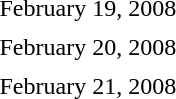<table>
<tr>
<th width=200></th>
<th width=100></th>
<th width=200></th>
</tr>
<tr>
<td colspan=3>February 19, 2008</td>
</tr>
<tr>
<td align=right></td>
<td align=center></td>
<td></td>
</tr>
<tr>
<td colspan=3>February 20, 2008</td>
</tr>
<tr>
<td align=right></td>
<td align=center></td>
<td></td>
</tr>
<tr>
<td colspan=3>February 21, 2008</td>
</tr>
<tr>
<td align=right></td>
<td align=center></td>
<td></td>
</tr>
</table>
